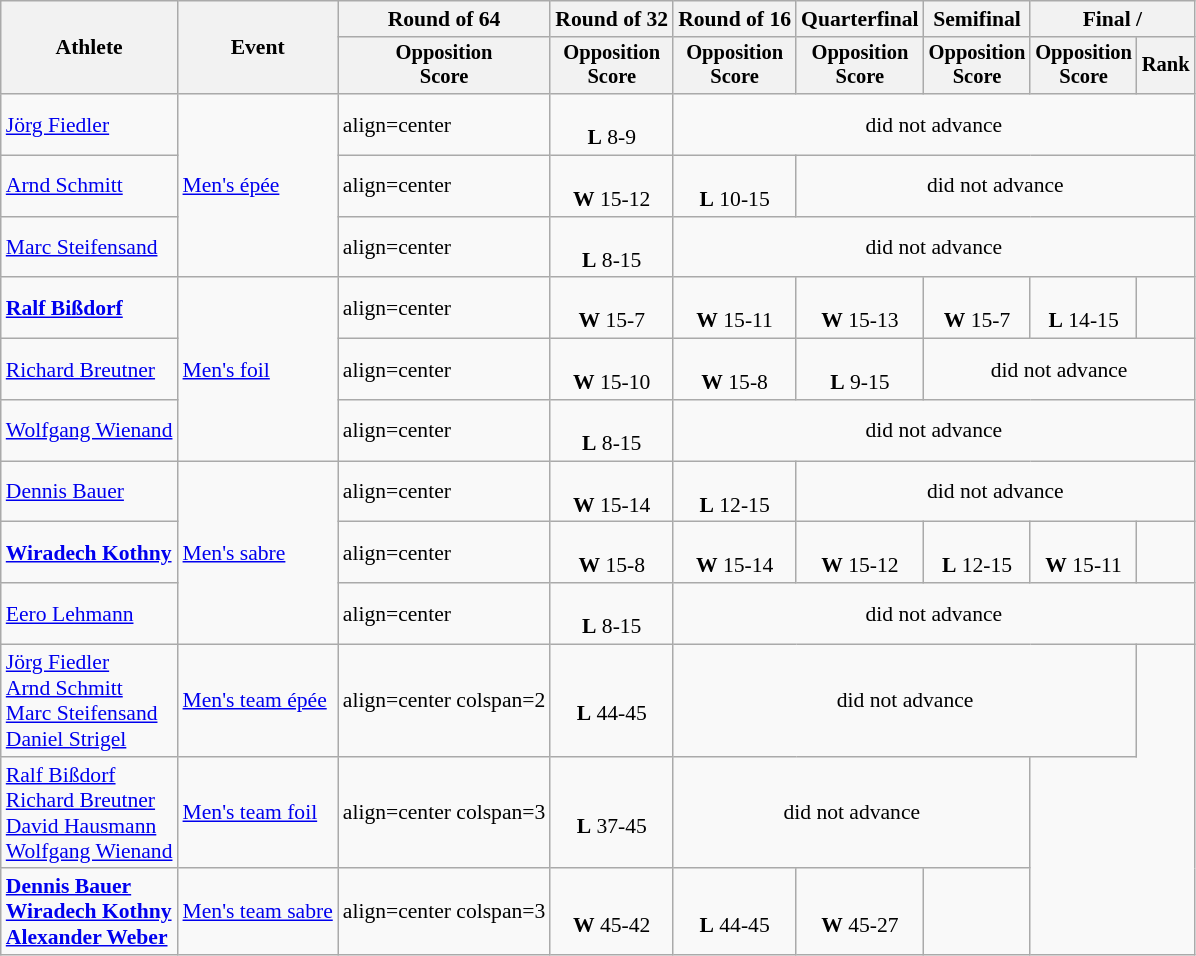<table class="wikitable" style="font-size:90%">
<tr>
<th rowspan="2">Athlete</th>
<th rowspan="2">Event</th>
<th>Round of 64</th>
<th>Round of 32</th>
<th>Round of 16</th>
<th>Quarterfinal</th>
<th>Semifinal</th>
<th colspan=2>Final / </th>
</tr>
<tr style="font-size:95%">
<th>Opposition <br> Score</th>
<th>Opposition <br> Score</th>
<th>Opposition <br> Score</th>
<th>Opposition <br> Score</th>
<th>Opposition <br> Score</th>
<th>Opposition <br> Score</th>
<th>Rank</th>
</tr>
<tr>
<td align=left><a href='#'>Jörg Fiedler</a></td>
<td align=left rowspan=3><a href='#'>Men's épée</a></td>
<td>align=center </td>
<td align=center><br><strong>L</strong> 8-9</td>
<td align=center colspan=5>did not advance</td>
</tr>
<tr>
<td align=left><a href='#'>Arnd Schmitt</a></td>
<td>align=center </td>
<td align=center><br><strong>W</strong> 15-12</td>
<td align=center><br><strong>L</strong> 10-15</td>
<td align=center colspan=4>did not advance</td>
</tr>
<tr>
<td align=left><a href='#'>Marc Steifensand</a></td>
<td>align=center </td>
<td align=center><br><strong>L</strong> 8-15</td>
<td align=center colspan=5>did not advance</td>
</tr>
<tr>
<td align=left><strong><a href='#'>Ralf Bißdorf</a></strong></td>
<td align=left rowspan=3><a href='#'>Men's foil</a></td>
<td>align=center </td>
<td align=center><br><strong>W</strong> 15-7</td>
<td align=center><br><strong>W</strong> 15-11</td>
<td align=center><br><strong>W</strong> 15-13</td>
<td align=center><br><strong>W</strong> 15-7</td>
<td align=center><br><strong>L</strong> 14-15</td>
<td align=center></td>
</tr>
<tr>
<td align=left><a href='#'>Richard Breutner</a></td>
<td>align=center </td>
<td align=center><br><strong>W</strong> 15-10</td>
<td align=center><br><strong>W</strong> 15-8</td>
<td align=center><br><strong>L</strong> 9-15</td>
<td align=center colspan=3>did not advance</td>
</tr>
<tr>
<td align=left><a href='#'>Wolfgang Wienand</a></td>
<td>align=center </td>
<td align=center><br><strong>L</strong> 8-15</td>
<td align=center colspan=5>did not advance</td>
</tr>
<tr>
<td align=left><a href='#'>Dennis Bauer</a></td>
<td align=left rowspan=3><a href='#'>Men's sabre</a></td>
<td>align=center </td>
<td align=center><br><strong>W</strong> 15-14</td>
<td align=center><br><strong>L</strong> 12-15</td>
<td align=center colspan=4>did not advance</td>
</tr>
<tr>
<td align=left><strong><a href='#'>Wiradech Kothny</a></strong></td>
<td>align=center </td>
<td align=center><br><strong>W</strong> 15-8</td>
<td align=center><br><strong>W</strong> 15-14</td>
<td align=center><br><strong>W</strong> 15-12</td>
<td align=center><br><strong>L</strong> 12-15</td>
<td align=center><br><strong>W</strong> 15-11</td>
<td align=center></td>
</tr>
<tr>
<td align=left><a href='#'>Eero Lehmann</a></td>
<td>align=center </td>
<td align=center><br><strong>L</strong> 8-15</td>
<td align=center colspan=5>did not advance</td>
</tr>
<tr>
<td align=left><a href='#'>Jörg Fiedler</a><br> <a href='#'>Arnd Schmitt</a><br> <a href='#'>Marc Steifensand</a><br> <a href='#'>Daniel Strigel</a></td>
<td align=left><a href='#'>Men's team épée</a></td>
<td>align=center colspan=2 </td>
<td align=center><br><strong>L</strong> 44-45</td>
<td align=center colspan=4>did not advance</td>
</tr>
<tr>
<td align=left><a href='#'>Ralf Bißdorf</a><br> <a href='#'>Richard Breutner</a><br> <a href='#'>David Hausmann</a><br> <a href='#'>Wolfgang Wienand</a></td>
<td align=left><a href='#'>Men's team foil</a></td>
<td>align=center colspan=3 </td>
<td align=center><br><strong>L</strong> 37-45</td>
<td align=center colspan=3>did not advance</td>
</tr>
<tr>
<td align=left><strong><a href='#'>Dennis Bauer</a></strong><br> <strong><a href='#'>Wiradech Kothny</a></strong><br> <strong><a href='#'>Alexander Weber</a></strong></td>
<td align=left><a href='#'>Men's team sabre</a></td>
<td>align=center colspan=3 </td>
<td align=center><br><strong>W</strong> 45-42</td>
<td align=center><br><strong>L</strong> 44-45</td>
<td align=center><br><strong>W</strong> 45-27</td>
<td align=center></td>
</tr>
</table>
